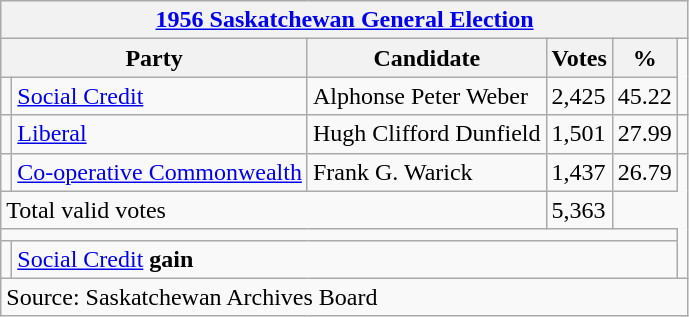<table class="wikitable mw-collapsible">
<tr>
<th colspan="8"><a href='#'>1956 Saskatchewan General Election</a></th>
</tr>
<tr>
<th colspan="2">Party</th>
<th>Candidate</th>
<th>Votes</th>
<th>%</th>
</tr>
<tr>
<td></td>
<td><a href='#'>Social Credit</a></td>
<td>Alphonse Peter Weber</td>
<td>2,425</td>
<td>45.22</td>
</tr>
<tr>
<td></td>
<td><a href='#'>Liberal</a></td>
<td>Hugh Clifford Dunfield</td>
<td>1,501</td>
<td>27.99</td>
<td></td>
</tr>
<tr>
<td></td>
<td><a href='#'>Co-operative Commonwealth</a></td>
<td>Frank G. Warick</td>
<td>1,437</td>
<td>26.79</td>
</tr>
<tr>
<td colspan="3">Total valid votes</td>
<td>5,363</td>
</tr>
<tr>
<td colspan="5"></td>
</tr>
<tr>
<td></td>
<td colspan="4"><a href='#'>Social Credit</a> <strong>gain</strong></td>
</tr>
<tr>
<td colspan="6">Source: Saskatchewan Archives Board </td>
</tr>
</table>
